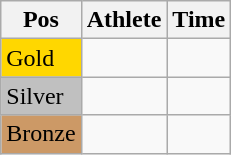<table class="wikitable">
<tr>
<th>Pos</th>
<th>Athlete</th>
<th>Time</th>
</tr>
<tr>
<td bgcolor="gold">Gold</td>
<td></td>
<td></td>
</tr>
<tr>
<td bgcolor="silver">Silver</td>
<td></td>
<td></td>
</tr>
<tr>
<td bgcolor="CC9966">Bronze</td>
<td></td>
<td></td>
</tr>
</table>
